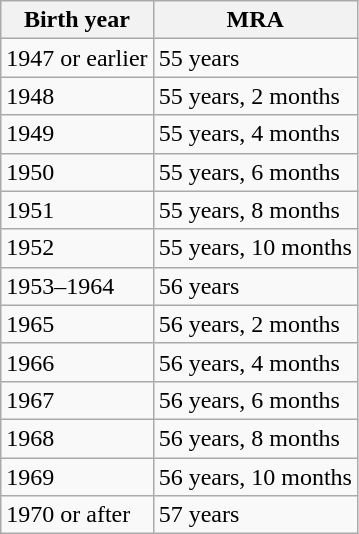<table style="text-align:left;" class="wikitable">
<tr>
<th>Birth year</th>
<th>MRA</th>
</tr>
<tr>
<td>1947 or earlier</td>
<td>55 years</td>
</tr>
<tr>
<td>1948</td>
<td>55 years, 2 months</td>
</tr>
<tr>
<td>1949</td>
<td>55 years, 4 months</td>
</tr>
<tr>
<td>1950</td>
<td>55 years, 6 months</td>
</tr>
<tr>
<td>1951</td>
<td>55 years, 8 months</td>
</tr>
<tr>
<td>1952</td>
<td>55 years, 10 months</td>
</tr>
<tr>
<td>1953–1964</td>
<td>56 years</td>
</tr>
<tr>
<td>1965</td>
<td>56 years, 2 months</td>
</tr>
<tr>
<td>1966</td>
<td>56 years, 4 months</td>
</tr>
<tr>
<td>1967</td>
<td>56 years, 6 months</td>
</tr>
<tr>
<td>1968</td>
<td>56 years, 8 months</td>
</tr>
<tr>
<td>1969</td>
<td>56 years, 10 months</td>
</tr>
<tr>
<td>1970 or after</td>
<td>57 years</td>
</tr>
</table>
